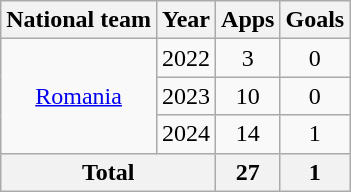<table class="wikitable" style="text-align: center;">
<tr>
<th>National team</th>
<th>Year</th>
<th>Apps</th>
<th>Goals</th>
</tr>
<tr>
<td rowspan="3"><a href='#'>Romania</a></td>
<td>2022</td>
<td>3</td>
<td>0</td>
</tr>
<tr>
<td>2023</td>
<td>10</td>
<td>0</td>
</tr>
<tr>
<td>2024</td>
<td>14</td>
<td>1</td>
</tr>
<tr>
<th colspan="2">Total</th>
<th>27</th>
<th>1</th>
</tr>
</table>
